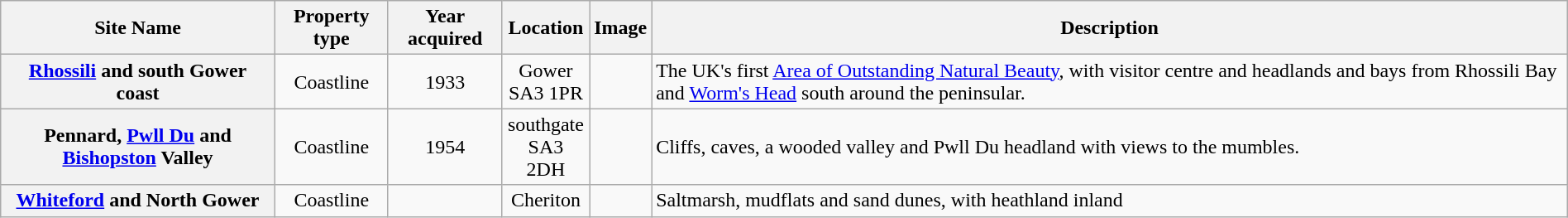<table class="wikitable sortable" style="text-align:center; width:100%;">
<tr>
<th>Site Name</th>
<th>Property type</th>
<th>Year acquired</th>
<th>Location</th>
<th class="unsortable">Image</th>
<th class="unsortable">Description</th>
</tr>
<tr>
<th scope="row"><a href='#'>Rhossili</a> and south Gower coast</th>
<td>Coastline</td>
<td>1933</td>
<td>Gower<br>SA3 1PR<br><small></small></td>
<td></td>
<td style="text-align:left">The UK's first <a href='#'>Area of Outstanding Natural Beauty</a>, with visitor centre and headlands and bays from Rhossili Bay and <a href='#'>Worm's Head</a> south around the peninsular.</td>
</tr>
<tr>
<th scope="row">Pennard, <a href='#'>Pwll Du</a> and <a href='#'>Bishopston</a> Valley</th>
<td>Coastline</td>
<td>1954</td>
<td>southgate<br>SA3 2DH<br><small></small></td>
<td></td>
<td style="text-align:left">Cliffs, caves, a wooded valley and Pwll Du headland with views to the mumbles.</td>
</tr>
<tr>
<th scope="row"><a href='#'>Whiteford</a> and North Gower</th>
<td>Coastline</td>
<td></td>
<td>Cheriton<br><small></small></td>
<td></td>
<td style="text-align:left">Saltmarsh, mudflats and sand dunes, with heathland inland</td>
</tr>
</table>
